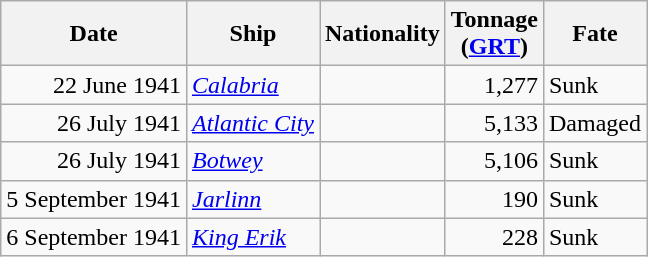<table class="wikitable sortable">
<tr>
<th>Date</th>
<th>Ship</th>
<th>Nationality</th>
<th>Tonnage <br>(<a href='#'>GRT</a>)</th>
<th>Fate</th>
</tr>
<tr>
<td align="right">22 June 1941</td>
<td align="left"><a href='#'><em>Calabria</em></a></td>
<td align="left"></td>
<td align="right">1,277</td>
<td align="left">Sunk</td>
</tr>
<tr>
<td align="right">26 July 1941</td>
<td align="left"><a href='#'><em>Atlantic City</em></a></td>
<td align="left"></td>
<td align="right">5,133</td>
<td align="left">Damaged</td>
</tr>
<tr>
<td align="right">26 July 1941</td>
<td align="left"><a href='#'><em>Botwey</em></a></td>
<td align="left"></td>
<td align="right">5,106</td>
<td align="left">Sunk</td>
</tr>
<tr>
<td align="right">5 September 1941</td>
<td align="left"><a href='#'><em>Jarlinn</em></a></td>
<td align="left"></td>
<td align="right">190</td>
<td align="left">Sunk</td>
</tr>
<tr>
<td align="right">6 September 1941</td>
<td align="left"><a href='#'><em>King Erik</em></a></td>
<td align="left"></td>
<td align="right">228</td>
<td align="left">Sunk</td>
</tr>
</table>
